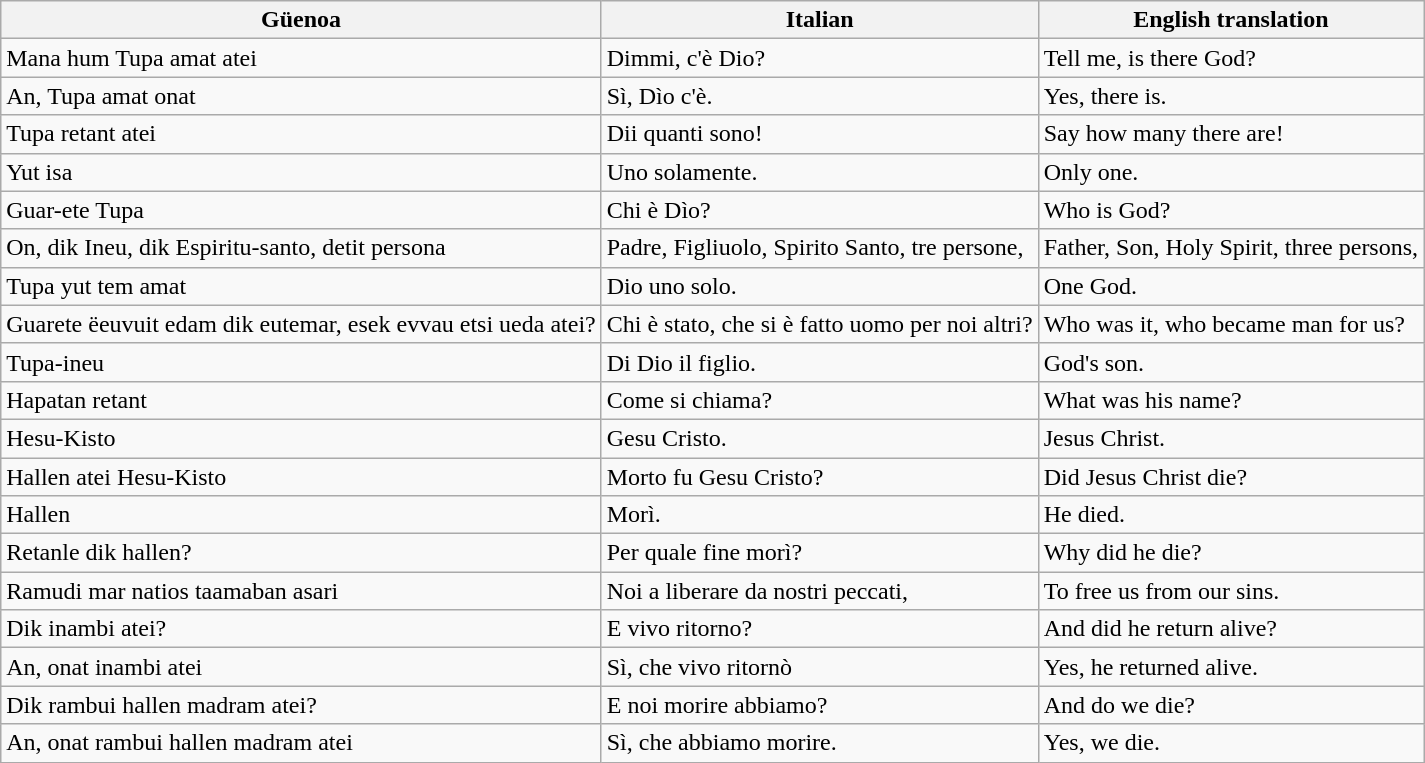<table class="wikitable">
<tr>
<th>Güenoa</th>
<th>Italian</th>
<th>English translation</th>
</tr>
<tr>
<td>Mana hum Tupa amat atei</td>
<td>Dimmi, c'è Dio?</td>
<td>Tell me, is there God?</td>
</tr>
<tr>
<td>An, Tupa amat onat</td>
<td>Sì, Dìo c'è.</td>
<td>Yes, there is.</td>
</tr>
<tr>
<td>Tupa retant atei</td>
<td>Dii quanti sono!</td>
<td>Say how many there are!</td>
</tr>
<tr>
<td>Yut isa</td>
<td>Uno solamente.</td>
<td>Only one.</td>
</tr>
<tr>
<td>Guar-ete Tupa</td>
<td>Chi è Dìo?</td>
<td>Who is God?</td>
</tr>
<tr>
<td>On, dik Ineu, dik Espiritu-santo, detit persona</td>
<td>Padre, Figliuolo, Spirito Santo, tre persone,</td>
<td>Father, Son, Holy Spirit, three persons,</td>
</tr>
<tr>
<td>Tupa yut tem amat</td>
<td>Dio uno solo.</td>
<td>One God.</td>
</tr>
<tr>
<td>Guarete ëeuvuit edam dik eutemar, esek evvau etsi ueda atei?</td>
<td>Chi è stato, che si è fatto uomo per noi altri?</td>
<td>Who was it, who became man for us?</td>
</tr>
<tr>
<td>Tupa-ineu</td>
<td>Di Dio il figlio.</td>
<td>God's son.</td>
</tr>
<tr>
<td>Hapatan retant</td>
<td>Come si chiama?</td>
<td>What was his name?</td>
</tr>
<tr>
<td>Hesu-Kisto</td>
<td>Gesu Cristo.</td>
<td>Jesus Christ.</td>
</tr>
<tr>
<td>Hallen atei Hesu-Kisto</td>
<td>Morto fu Gesu Cristo?</td>
<td>Did Jesus Christ die?</td>
</tr>
<tr>
<td>Hallen</td>
<td>Morì.</td>
<td>He died.</td>
</tr>
<tr>
<td>Retanle dik hallen?</td>
<td>Per quale fine morì?</td>
<td>Why did he die?</td>
</tr>
<tr>
<td>Ramudi mar natios taamaban asari</td>
<td>Noi a liberare da nostri peccati,</td>
<td>To free us from our sins.</td>
</tr>
<tr>
<td>Dik inambi atei?</td>
<td>E vivo ritorno?</td>
<td>And did he return alive?</td>
</tr>
<tr>
<td>An, onat inambi atei</td>
<td>Sì, che vivo ritornò</td>
<td>Yes, he returned alive.</td>
</tr>
<tr>
<td>Dik rambui hallen madram atei?</td>
<td>E noi morire abbiamo?</td>
<td>And do we die?</td>
</tr>
<tr>
<td>An, onat rambui hallen madram atei</td>
<td>Sì, che abbiamo morire.</td>
<td>Yes, we die.</td>
</tr>
</table>
